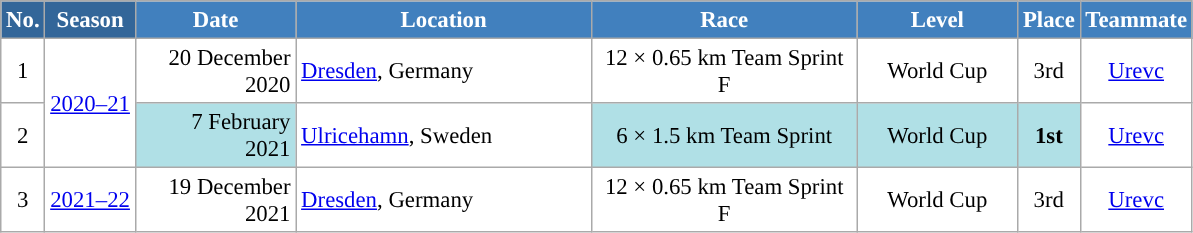<table class="wikitable sortable" style="font-size:95%; text-align:center; border:grey solid 1px; border-collapse:collapse; background:#ffffff;">
<tr style="background:#efefef;">
<th style="background-color:#369; color:white;">No.</th>
<th style="background-color:#369; color:white;">Season</th>
<th style="background-color:#4180be; color:white; width:100px;">Date</th>
<th style="background-color:#4180be; color:white; width:190px;">Location</th>
<th style="background-color:#4180be; color:white; width:170px;">Race</th>
<th style="background-color:#4180be; color:white; width:100px;">Level</th>
<th style="background-color:#4180be; color:white;">Place</th>
<th style="background-color:#4180be; color:white;">Teammate</th>
</tr>
<tr>
<td align=center>1</td>
<td rowspan=2 align=center><a href='#'>2020–21</a></td>
<td align=right>20 December 2020</td>
<td align=left> <a href='#'>Dresden</a>, Germany</td>
<td>12 × 0.65 km Team Sprint F</td>
<td>World Cup</td>
<td>3rd</td>
<td><a href='#'>Urevc</a></td>
</tr>
<tr>
<td align=center>2</td>
<td bgcolor="#BOEOE6" align=right>7 February 2021</td>
<td align=left> <a href='#'>Ulricehamn</a>, Sweden</td>
<td bgcolor="#BOEOE6">6 × 1.5 km Team Sprint</td>
<td bgcolor="#BOEOE6">World Cup</td>
<td bgcolor="#BOEOE6"><strong>1st</strong></td>
<td><a href='#'>Urevc</a></td>
</tr>
<tr>
<td align=center>3</td>
<td rowspan=1 align=center><a href='#'>2021–22</a></td>
<td align=right>19 December 2021</td>
<td align=left> <a href='#'>Dresden</a>, Germany</td>
<td>12 × 0.65 km Team Sprint F</td>
<td>World Cup</td>
<td>3rd</td>
<td><a href='#'>Urevc</a></td>
</tr>
</table>
